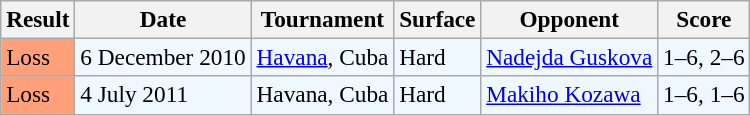<table class="sortable wikitable" style=font-size:97%>
<tr>
<th>Result</th>
<th>Date</th>
<th>Tournament</th>
<th>Surface</th>
<th>Opponent</th>
<th class="unsortable">Score</th>
</tr>
<tr style="background:#f0f8ff;">
<td style="background:#ffa07a;">Loss</td>
<td>6 December 2010</td>
<td><a href='#'>Havana</a>, Cuba</td>
<td>Hard</td>
<td> <a href='#'>Nadejda Guskova</a></td>
<td>1–6, 2–6</td>
</tr>
<tr bgcolor="#f0f8ff">
<td style="background:#ffa07a;">Loss</td>
<td>4 July 2011</td>
<td>Havana, Cuba</td>
<td>Hard</td>
<td> <a href='#'>Makiho Kozawa</a></td>
<td>1–6, 1–6</td>
</tr>
</table>
